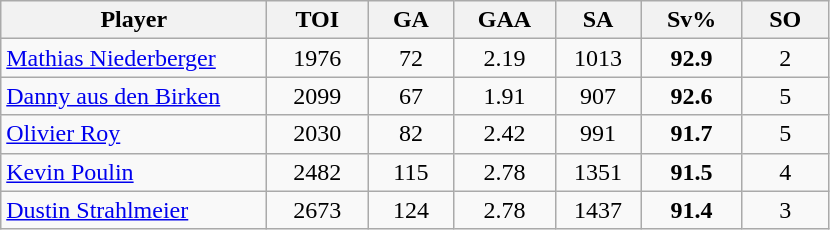<table class="wikitable sortable" style="text-align:center;">
<tr>
<th style="width:170px;">Player</th>
<th style="width:60px;">TOI</th>
<th style="width:50px;">GA</th>
<th style="width:60px;">GAA</th>
<th style="width:50px;">SA</th>
<th style="width:60px;">Sv%</th>
<th style="width:50px;">SO</th>
</tr>
<tr>
<td style="text-align:left;"><a href='#'>Mathias Niederberger</a></td>
<td>1976</td>
<td>72</td>
<td>2.19</td>
<td>1013</td>
<td><strong>92.9</strong></td>
<td>2</td>
</tr>
<tr>
<td style="text-align:left;"><a href='#'>Danny aus den Birken</a></td>
<td>2099</td>
<td>67</td>
<td>1.91</td>
<td>907</td>
<td><strong>92.6</strong></td>
<td>5</td>
</tr>
<tr>
<td style="text-align:left;"><a href='#'>Olivier Roy</a></td>
<td>2030</td>
<td>82</td>
<td>2.42</td>
<td>991</td>
<td><strong>91.7</strong></td>
<td>5</td>
</tr>
<tr>
<td style="text-align:left;"><a href='#'>Kevin Poulin</a></td>
<td>2482</td>
<td>115</td>
<td>2.78</td>
<td>1351</td>
<td><strong>91.5</strong></td>
<td>4</td>
</tr>
<tr>
<td style="text-align:left;"><a href='#'>Dustin Strahlmeier</a></td>
<td>2673</td>
<td>124</td>
<td>2.78</td>
<td>1437</td>
<td><strong>91.4</strong></td>
<td>3</td>
</tr>
</table>
